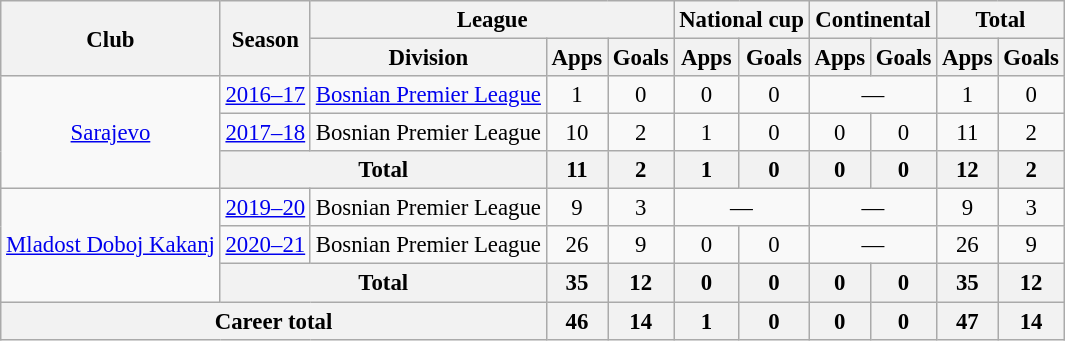<table class=wikitable style="text-align: center;font-size:95%">
<tr>
<th rowspan=2>Club</th>
<th rowspan=2>Season</th>
<th colspan=3>League</th>
<th colspan=2>National cup</th>
<th colspan=2>Continental</th>
<th colspan=2>Total</th>
</tr>
<tr>
<th>Division</th>
<th>Apps</th>
<th>Goals</th>
<th>Apps</th>
<th>Goals</th>
<th>Apps</th>
<th>Goals</th>
<th>Apps</th>
<th>Goals</th>
</tr>
<tr>
<td rowspan=3><a href='#'>Sarajevo</a></td>
<td><a href='#'>2016–17</a></td>
<td><a href='#'>Bosnian Premier League</a></td>
<td>1</td>
<td>0</td>
<td>0</td>
<td>0</td>
<td colspan=2>—</td>
<td>1</td>
<td>0</td>
</tr>
<tr>
<td><a href='#'>2017–18</a></td>
<td>Bosnian Premier League</td>
<td>10</td>
<td>2</td>
<td>1</td>
<td>0</td>
<td>0</td>
<td>0</td>
<td>11</td>
<td>2</td>
</tr>
<tr>
<th colspan=2>Total</th>
<th>11</th>
<th>2</th>
<th>1</th>
<th>0</th>
<th>0</th>
<th>0</th>
<th>12</th>
<th>2</th>
</tr>
<tr>
<td rowspan=3><a href='#'>Mladost Doboj Kakanj</a></td>
<td><a href='#'>2019–20</a></td>
<td>Bosnian Premier League</td>
<td>9</td>
<td>3</td>
<td colspan=2>—</td>
<td colspan=2>—</td>
<td>9</td>
<td>3</td>
</tr>
<tr>
<td><a href='#'>2020–21</a></td>
<td>Bosnian Premier League</td>
<td>26</td>
<td>9</td>
<td>0</td>
<td>0</td>
<td colspan=2>—</td>
<td>26</td>
<td>9</td>
</tr>
<tr>
<th colspan=2>Total</th>
<th>35</th>
<th>12</th>
<th>0</th>
<th>0</th>
<th>0</th>
<th>0</th>
<th>35</th>
<th>12</th>
</tr>
<tr>
<th colspan=3>Career total</th>
<th>46</th>
<th>14</th>
<th>1</th>
<th>0</th>
<th>0</th>
<th>0</th>
<th>47</th>
<th>14</th>
</tr>
</table>
